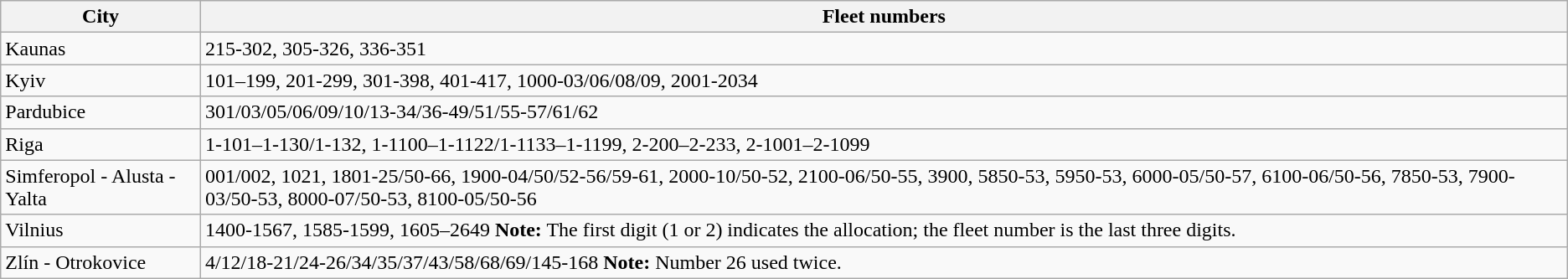<table class=wikitable>
<tr>
<th>City</th>
<th>Fleet numbers</th>
</tr>
<tr>
<td>Kaunas</td>
<td>215-302, 305-326, 336-351</td>
</tr>
<tr>
<td>Kyiv</td>
<td>101–199, 201-299, 301-398, 401-417, 1000-03/06/08/09, 2001-2034</td>
</tr>
<tr>
<td>Pardubice</td>
<td>301/03/05/06/09/10/13-34/36-49/51/55-57/61/62</td>
</tr>
<tr>
<td>Riga</td>
<td>1-101–1-130/1-132, 1-1100–1-1122/1-1133–1-1199, 2-200–2-233, 2-1001–2-1099</td>
</tr>
<tr>
<td>Simferopol - Alusta - Yalta</td>
<td>001/002, 1021, 1801-25/50-66, 1900-04/50/52-56/59-61, 2000-10/50-52, 2100-06/50-55, 3900, 5850-53, 5950-53, 6000-05/50-57, 6100-06/50-56, 7850-53, 7900-03/50-53, 8000-07/50-53, 8100-05/50-56</td>
</tr>
<tr>
<td>Vilnius</td>
<td>1400-1567, 1585-1599, 1605–2649 <strong>Note:</strong> The first digit (1 or 2) indicates the allocation; the fleet number is the last three digits.</td>
</tr>
<tr>
<td>Zlín - Otrokovice</td>
<td>4/12/18-21/24-26/34/35/37/43/58/68/69/145-168 <strong>Note:</strong> Number 26 used twice.</td>
</tr>
</table>
